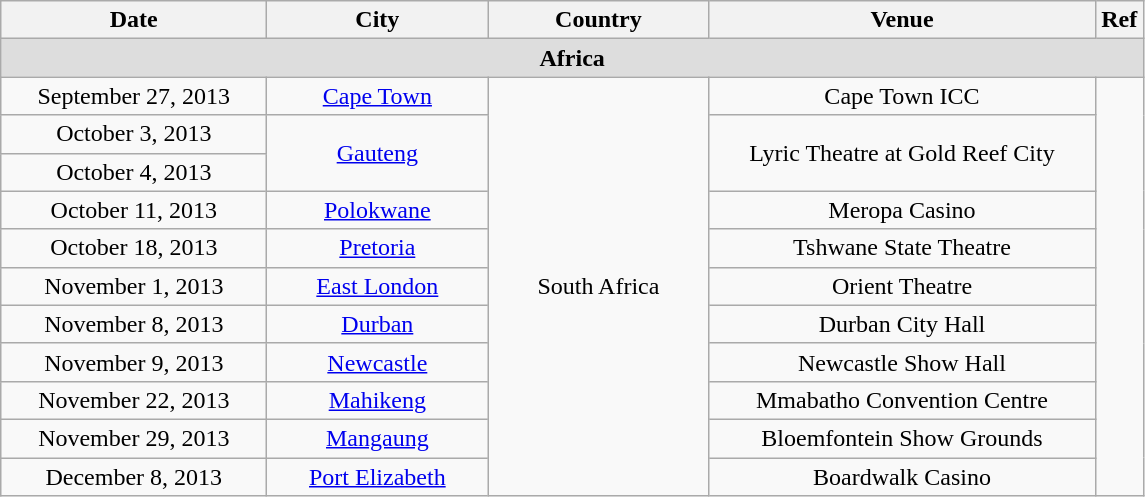<table class="wikitable" style="text-align:center;">
<tr ">
<th style="width:170px;">Date</th>
<th style="width:140px;">City</th>
<th style="width:140px;">Country</th>
<th style="width:250px;">Venue</th>
<th style="width:25px">Ref</th>
</tr>
<tr style="background:#ddd;">
<td colspan=5><strong>Africa</strong></td>
</tr>
<tr>
<td>September 27, 2013</td>
<td><a href='#'>Cape Town</a></td>
<td rowspan="12">South Africa</td>
<td>Cape Town ICC</td>
<td rowspan="12"></td>
</tr>
<tr>
<td>October 3, 2013</td>
<td rowspan="2"><a href='#'>Gauteng</a></td>
<td rowspan="2">Lyric Theatre at Gold Reef City</td>
</tr>
<tr>
<td>October 4, 2013</td>
</tr>
<tr>
<td>October 11, 2013</td>
<td><a href='#'>Polokwane</a></td>
<td>Meropa Casino</td>
</tr>
<tr>
<td>October 18, 2013</td>
<td><a href='#'>Pretoria</a></td>
<td>Tshwane State Theatre</td>
</tr>
<tr>
<td>November 1, 2013</td>
<td><a href='#'>East London</a></td>
<td>Orient Theatre</td>
</tr>
<tr>
<td>November 8, 2013</td>
<td><a href='#'>Durban</a></td>
<td>Durban City Hall</td>
</tr>
<tr>
<td>November 9, 2013</td>
<td><a href='#'>Newcastle</a></td>
<td>Newcastle Show Hall</td>
</tr>
<tr>
<td>November 22, 2013</td>
<td><a href='#'>Mahikeng</a></td>
<td>Mmabatho  Convention Centre</td>
</tr>
<tr>
<td>November 29, 2013</td>
<td><a href='#'>Mangaung</a></td>
<td>Bloemfontein Show Grounds</td>
</tr>
<tr>
<td>December 8, 2013</td>
<td><a href='#'>Port Elizabeth</a></td>
<td>Boardwalk Casino</td>
</tr>
</table>
